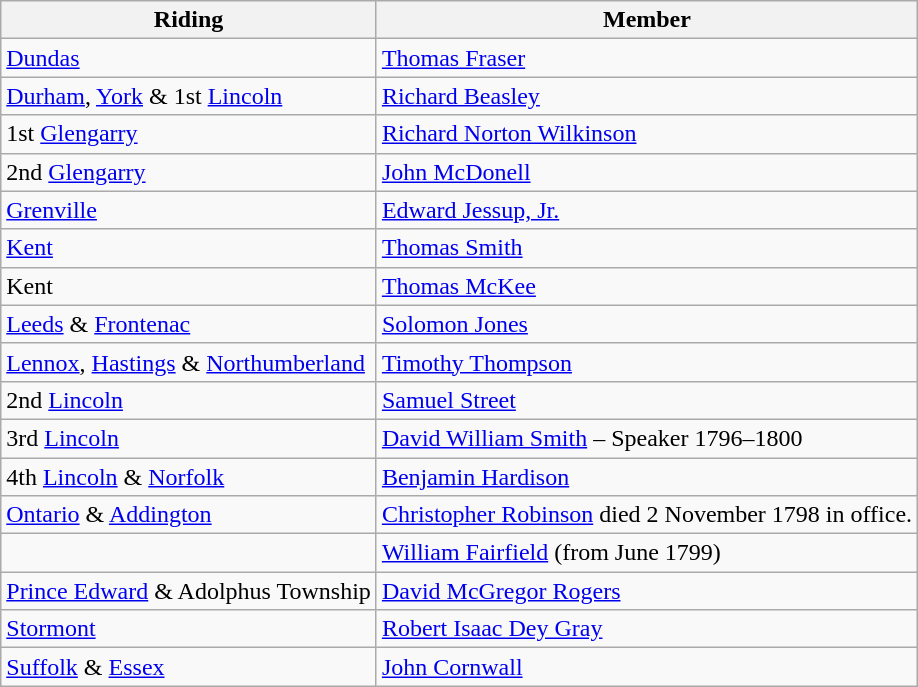<table class="wikitable">
<tr>
<th>Riding</th>
<th>Member</th>
</tr>
<tr>
<td><a href='#'>Dundas</a></td>
<td><a href='#'>Thomas Fraser</a></td>
</tr>
<tr>
<td><a href='#'>Durham</a>, <a href='#'>York</a> & 1st <a href='#'>Lincoln</a></td>
<td><a href='#'>Richard Beasley</a></td>
</tr>
<tr>
<td>1st <a href='#'>Glengarry</a></td>
<td><a href='#'>Richard Norton Wilkinson</a></td>
</tr>
<tr>
<td>2nd <a href='#'>Glengarry</a></td>
<td><a href='#'>John McDonell</a></td>
</tr>
<tr>
<td><a href='#'>Grenville</a></td>
<td><a href='#'>Edward Jessup, Jr.</a></td>
</tr>
<tr>
<td><a href='#'>Kent</a></td>
<td><a href='#'>Thomas Smith</a></td>
</tr>
<tr>
<td>Kent</td>
<td><a href='#'>Thomas McKee</a></td>
</tr>
<tr>
<td><a href='#'>Leeds</a> & <a href='#'>Frontenac</a></td>
<td><a href='#'>Solomon Jones</a></td>
</tr>
<tr>
<td><a href='#'>Lennox</a>, <a href='#'>Hastings</a> & <a href='#'>Northumberland</a></td>
<td><a href='#'>Timothy Thompson</a></td>
</tr>
<tr>
<td>2nd <a href='#'>Lincoln</a></td>
<td><a href='#'>Samuel Street</a></td>
</tr>
<tr>
<td>3rd <a href='#'>Lincoln</a></td>
<td><a href='#'>David William Smith</a> – Speaker 1796–1800</td>
</tr>
<tr>
<td>4th <a href='#'>Lincoln</a> & <a href='#'>Norfolk</a></td>
<td><a href='#'>Benjamin Hardison</a></td>
</tr>
<tr>
<td><a href='#'>Ontario</a> & <a href='#'>Addington</a></td>
<td><a href='#'>Christopher Robinson</a> died 2 November 1798 in office.</td>
</tr>
<tr>
<td></td>
<td><a href='#'>William Fairfield</a> (from June 1799)</td>
</tr>
<tr>
<td><a href='#'>Prince Edward</a> & Adolphus Township</td>
<td><a href='#'>David McGregor Rogers</a></td>
</tr>
<tr>
<td><a href='#'>Stormont</a></td>
<td><a href='#'>Robert Isaac Dey Gray</a></td>
</tr>
<tr>
<td><a href='#'>Suffolk</a> & <a href='#'>Essex</a></td>
<td><a href='#'>John Cornwall</a></td>
</tr>
</table>
